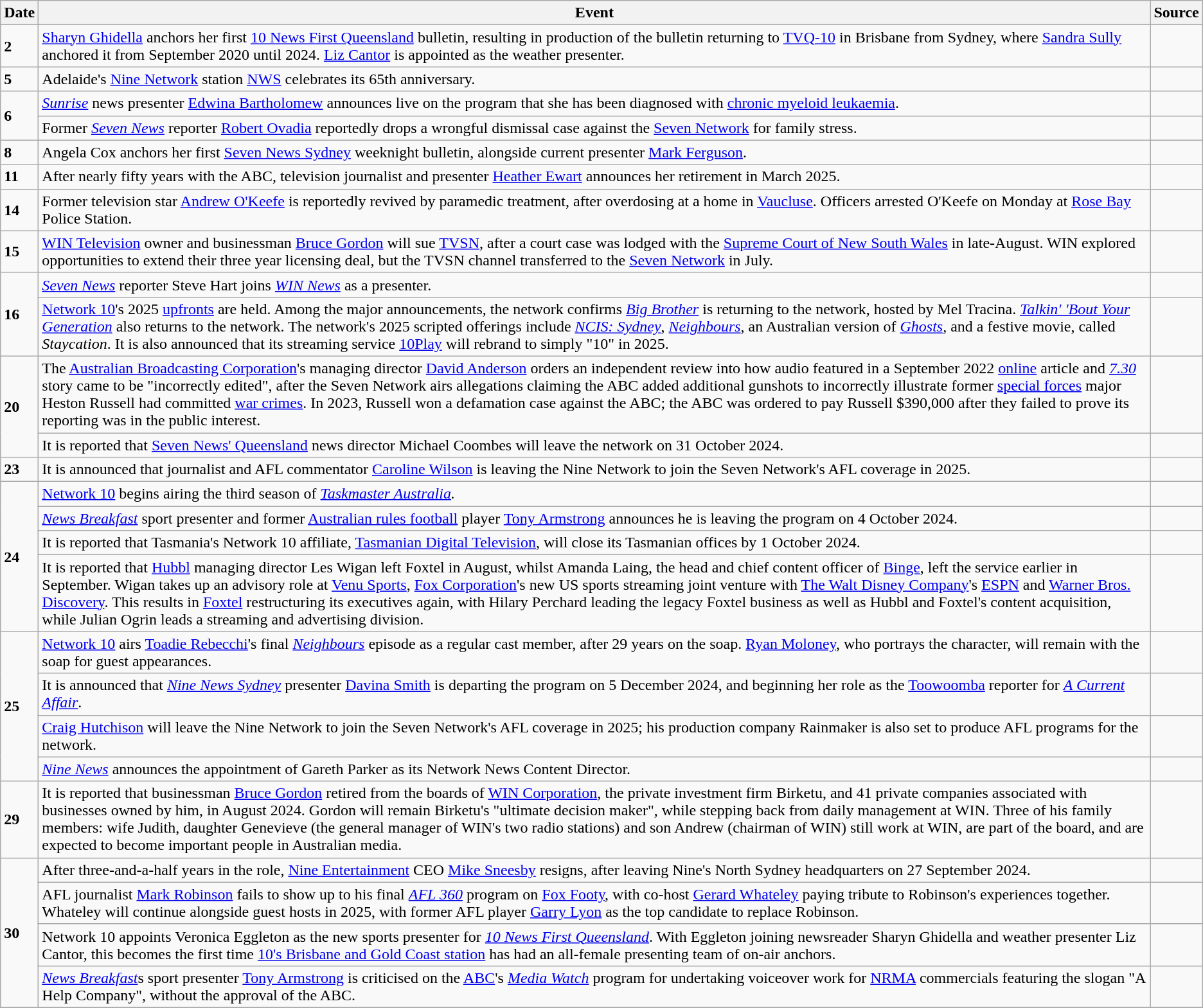<table class="wikitable">
<tr>
<th>Date</th>
<th>Event</th>
<th>Source</th>
</tr>
<tr>
<td><strong>2</strong></td>
<td><a href='#'>Sharyn Ghidella</a> anchors her first <a href='#'>10 News First Queensland</a> bulletin, resulting in production of the bulletin returning to <a href='#'>TVQ-10</a> in Brisbane from Sydney, where <a href='#'>Sandra Sully</a> anchored it from September 2020 until 2024. <a href='#'>Liz Cantor</a> is appointed as the weather presenter.</td>
<td></td>
</tr>
<tr>
<td><strong>5</strong></td>
<td>Adelaide's <a href='#'>Nine Network</a> station <a href='#'>NWS</a> celebrates its 65th anniversary.</td>
<td></td>
</tr>
<tr>
<td rowspan=2><strong>6</strong></td>
<td><em><a href='#'>Sunrise</a></em> news presenter <a href='#'>Edwina Bartholomew</a> announces live on the program that she has been diagnosed with <a href='#'>chronic myeloid leukaemia</a>.</td>
<td></td>
</tr>
<tr>
<td>Former <em><a href='#'>Seven News</a></em> reporter <a href='#'>Robert Ovadia</a> reportedly drops a wrongful dismissal case against the <a href='#'>Seven Network</a> for family stress.</td>
<td></td>
</tr>
<tr>
<td><strong>8</strong></td>
<td>Angela Cox anchors her first <a href='#'>Seven News Sydney</a> weeknight bulletin, alongside current presenter <a href='#'>Mark Ferguson</a>.</td>
<td></td>
</tr>
<tr>
<td><strong>11</strong></td>
<td>After nearly fifty years with the ABC, television journalist and presenter <a href='#'>Heather Ewart</a> announces her retirement in March 2025.</td>
<td></td>
</tr>
<tr>
<td><strong>14</strong></td>
<td>Former television star <a href='#'>Andrew O'Keefe</a> is reportedly revived by paramedic treatment, after overdosing at a home in <a href='#'>Vaucluse</a>. Officers arrested O'Keefe on Monday at <a href='#'>Rose Bay</a> Police Station.</td>
<td></td>
</tr>
<tr>
<td><strong>15</strong></td>
<td><a href='#'>WIN Television</a> owner and businessman <a href='#'>Bruce Gordon</a> will sue <a href='#'>TVSN</a>, after a court case was lodged with the <a href='#'>Supreme Court of New South Wales</a> in late-August. WIN explored opportunities to extend their three year licensing deal, but the TVSN channel transferred to the <a href='#'>Seven Network</a> in July.</td>
<td></td>
</tr>
<tr>
<td rowspan="2"><strong>16</strong></td>
<td><em><a href='#'>Seven News</a></em> reporter Steve Hart joins <em><a href='#'>WIN News</a></em> as a presenter.</td>
<td></td>
</tr>
<tr>
<td><a href='#'>Network 10</a>'s 2025 <a href='#'>upfronts</a> are held. Among the major announcements, the network confirms <em><a href='#'>Big Brother</a></em> is returning to the network, hosted by Mel Tracina. <em><a href='#'>Talkin' 'Bout Your Generation</a></em> also returns to the network. The network's 2025 scripted offerings include <em><a href='#'>NCIS: Sydney</a></em>, <em><a href='#'>Neighbours</a></em>, an Australian version of <em><a href='#'>Ghosts</a>,</em> and a festive movie, called <em>Staycation</em>. It is also announced that its streaming service <a href='#'>10Play</a> will rebrand to simply "10" in 2025.</td>
<td></td>
</tr>
<tr>
<td rowspan="2"><strong>20</strong></td>
<td>The <a href='#'>Australian Broadcasting Corporation</a>'s managing director <a href='#'>David Anderson</a> orders an independent review into how audio featured in a September 2022 <a href='#'>online</a> article and <em><a href='#'>7.30</a></em> story came to be "incorrectly edited", after the Seven Network airs allegations claiming the ABC added additional gunshots to incorrectly illustrate former <a href='#'>special forces</a> major Heston Russell had committed <a href='#'>war crimes</a>. In 2023, Russell won a defamation case against the ABC; the ABC was ordered to pay Russell $390,000 after they failed to prove its reporting was in the public interest.</td>
<td></td>
</tr>
<tr>
<td>It is reported that <a href='#'>Seven News' Queensland</a> news director Michael Coombes will leave the network on 31 October 2024.</td>
<td></td>
</tr>
<tr>
<td><strong>23</strong></td>
<td>It is announced that journalist and AFL commentator <a href='#'>Caroline Wilson</a> is leaving the Nine Network to join the Seven Network's AFL coverage in 2025.</td>
<td></td>
</tr>
<tr>
<td rowspan=4><strong>24</strong></td>
<td><a href='#'>Network 10</a> begins airing the third season of <em><a href='#'>Taskmaster Australia</a>.</em></td>
<td></td>
</tr>
<tr>
<td><em><a href='#'>News Breakfast</a></em> sport presenter and former <a href='#'>Australian rules football</a> player <a href='#'>Tony Armstrong</a> announces he is leaving the program on 4 October 2024.</td>
<td></td>
</tr>
<tr>
<td>It is reported that Tasmania's Network 10 affiliate, <a href='#'>Tasmanian Digital Television</a>, will close its Tasmanian offices by 1 October 2024.</td>
<td></td>
</tr>
<tr>
<td>It is reported that <a href='#'>Hubbl</a> managing director Les Wigan left Foxtel in August, whilst Amanda Laing, the head and chief content officer of <a href='#'>Binge</a>, left the service earlier in September. Wigan takes up an advisory role at <a href='#'>Venu Sports</a>, <a href='#'>Fox Corporation</a>'s new US sports streaming joint venture with <a href='#'>The Walt Disney Company</a>'s <a href='#'>ESPN</a> and <a href='#'>Warner Bros. Discovery</a>. This results in <a href='#'>Foxtel</a> restructuring its executives again, with Hilary Perchard leading the legacy Foxtel business as well as Hubbl and Foxtel's content acquisition, while Julian Ogrin leads a streaming and advertising division.</td>
<td></td>
</tr>
<tr>
<td rowspan=4><strong>25</strong></td>
<td><a href='#'>Network 10</a> airs <a href='#'>Toadie Rebecchi</a>'s final <em><a href='#'>Neighbours</a></em> episode as a regular cast member, after 29 years on the soap. <a href='#'>Ryan Moloney</a>, who portrays the character, will remain with the soap for guest appearances.</td>
<td></td>
</tr>
<tr>
<td>It is announced that <em><a href='#'>Nine News Sydney</a></em> presenter <a href='#'>Davina Smith</a> is departing the program on 5 December 2024, and beginning her role as the <a href='#'>Toowoomba</a> reporter for <em><a href='#'>A Current Affair</a></em>.</td>
<td></td>
</tr>
<tr>
<td><a href='#'>Craig Hutchison</a> will leave the Nine Network to join the Seven Network's AFL coverage in 2025; his production company Rainmaker is also set to produce AFL programs for the network.</td>
<td></td>
</tr>
<tr>
<td><em><a href='#'>Nine News</a></em> announces the appointment of Gareth Parker as its Network News Content Director.</td>
<td></td>
</tr>
<tr>
<td><strong>29</strong></td>
<td>It is reported that businessman <a href='#'>Bruce Gordon</a> retired from the boards of <a href='#'>WIN Corporation</a>, the private investment firm Birketu, and 41 private companies associated with businesses owned by him, in August 2024. Gordon will remain Birketu's "ultimate decision maker", while stepping back from daily management at WIN. Three of his family members: wife Judith, daughter Genevieve (the general manager of WIN's two radio stations) and son Andrew (chairman of WIN) still work at WIN, are part of the board, and are expected to become important people in Australian media.</td>
<td></td>
</tr>
<tr>
<td rowspan=4><strong>30</strong></td>
<td>After three-and-a-half years in the role, <a href='#'>Nine Entertainment</a> CEO <a href='#'>Mike Sneesby</a> resigns, after leaving Nine's North Sydney headquarters on 27 September 2024.</td>
<td></td>
</tr>
<tr>
<td>AFL journalist <a href='#'>Mark Robinson</a> fails to show up to his final <em><a href='#'>AFL 360</a></em> program on <a href='#'>Fox Footy</a>, with co-host <a href='#'>Gerard Whateley</a> paying tribute to Robinson's experiences together. Whateley will continue alongside guest hosts in 2025, with former AFL player <a href='#'>Garry Lyon</a> as the top candidate to replace Robinson.</td>
<td></td>
</tr>
<tr>
<td>Network 10 appoints Veronica Eggleton as the new sports presenter for <em><a href='#'>10 News First Queensland</a></em>. With Eggleton joining newsreader Sharyn Ghidella and weather presenter Liz Cantor, this becomes the first time <a href='#'>10's Brisbane and Gold Coast station</a> has had an all-female presenting team of on-air anchors.</td>
<td></td>
</tr>
<tr>
<td><em><a href='#'>News Breakfast</a></em>s sport presenter <a href='#'>Tony Armstrong</a> is criticised on the <a href='#'>ABC</a>'s <em><a href='#'>Media Watch</a></em> program for undertaking voiceover work for <a href='#'>NRMA</a> commercials featuring the slogan "A Help Company", without the approval of the ABC.</td>
<td></td>
</tr>
<tr>
</tr>
</table>
